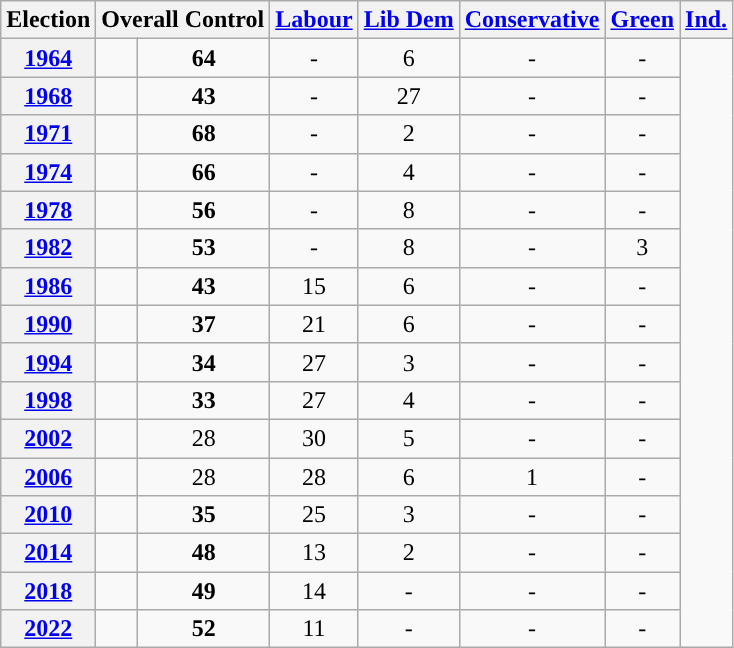<table class="wikitable">
<tr>
<th>Election</th>
<th colspan=2>Overall Control</th>
<th><a href='#'>Labour</a></th>
<th><a href='#'>Lib Dem</a></th>
<th><a href='#'>Conservative</a></th>
<th><a href='#'>Green</a></th>
<th><a href='#'>Ind.</a></th>
</tr>
<tr>
<th><a href='#'>1964</a></th>
<td></td>
<td style="text-align: center;"><strong>64</strong></td>
<td style="text-align: center;">-</td>
<td style="text-align: center;">6</td>
<td style="text-align: center;">-</td>
<td style="text-align: center;">-</td>
</tr>
<tr>
<th><a href='#'>1968</a></th>
<td></td>
<td style="text-align: center;"><strong>43</strong></td>
<td style="text-align: center;">-</td>
<td style="text-align: center;">27</td>
<td style="text-align: center;">-</td>
<td style="text-align: center;">-</td>
</tr>
<tr>
<th><a href='#'>1971</a></th>
<td></td>
<td style="text-align: center;"><strong>68</strong></td>
<td style="text-align: center;">-</td>
<td style="text-align: center;">2</td>
<td style="text-align: center;">-</td>
<td style="text-align: center;">-</td>
</tr>
<tr>
<th><a href='#'>1974</a></th>
<td></td>
<td style="text-align: center;"><strong>66</strong></td>
<td style="text-align: center;">-</td>
<td style="text-align: center;">4</td>
<td style="text-align: center;">-</td>
<td style="text-align: center;">-</td>
</tr>
<tr>
<th><a href='#'>1978</a></th>
<td></td>
<td style="text-align: center;"><strong>56</strong></td>
<td style="text-align: center;">-</td>
<td style="text-align: center;">8</td>
<td style="text-align: center;">-</td>
<td style="text-align: center;">-</td>
</tr>
<tr>
<th><a href='#'>1982</a></th>
<td></td>
<td style="text-align: center;"><strong>53</strong></td>
<td style="text-align: center;">-</td>
<td style="text-align: center;">8</td>
<td style="text-align: center;">-</td>
<td style="text-align: center;">3</td>
</tr>
<tr>
<th><a href='#'>1986</a></th>
<td></td>
<td style="text-align: center;"><strong>43</strong></td>
<td style="text-align: center;">15</td>
<td style="text-align: center;">6</td>
<td style="text-align: center;">-</td>
<td style="text-align: center;">-</td>
</tr>
<tr>
<th><a href='#'>1990</a></th>
<td></td>
<td style="text-align: center;"><strong>37</strong></td>
<td style="text-align: center;">21</td>
<td style="text-align: center;">6</td>
<td style="text-align: center;">-</td>
<td style="text-align: center;">-</td>
</tr>
<tr>
<th><a href='#'>1994</a></th>
<td></td>
<td style="text-align: center;"><strong>34</strong></td>
<td style="text-align: center;">27</td>
<td style="text-align: center;">3</td>
<td style="text-align: center;">-</td>
<td style="text-align: center;">-</td>
</tr>
<tr>
<th><a href='#'>1998</a></th>
<td></td>
<td style="text-align: center;"><strong>33</strong></td>
<td style="text-align: center;">27</td>
<td style="text-align: center;">4</td>
<td style="text-align: center;">-</td>
<td style="text-align: center;">-</td>
</tr>
<tr>
<th><a href='#'>2002</a></th>
<td></td>
<td style="text-align: center;">28</td>
<td style="text-align: center;">30</td>
<td style="text-align: center;">5</td>
<td style="text-align: center;">-</td>
<td style="text-align: center;">-</td>
</tr>
<tr>
<th><a href='#'>2006</a></th>
<td></td>
<td style="text-align: center;">28</td>
<td style="text-align: center;">28</td>
<td style="text-align: center;">6</td>
<td style="text-align: center;">1</td>
<td style="text-align: center;">-</td>
</tr>
<tr>
<th><a href='#'>2010</a></th>
<td></td>
<td style="text-align: center;"><strong>35</strong></td>
<td style="text-align: center;">25</td>
<td style="text-align: center;">3</td>
<td style="text-align: center;">-</td>
<td style="text-align: center;">-</td>
</tr>
<tr>
<th><a href='#'>2014</a></th>
<td></td>
<td style="text-align: center;"><strong>48</strong></td>
<td style="text-align: center;">13</td>
<td style="text-align: center;">2</td>
<td style="text-align: center;">-</td>
<td style="text-align: center;">-</td>
</tr>
<tr>
<th><a href='#'>2018</a></th>
<td></td>
<td style="text-align: center;"><strong>49</strong></td>
<td style="text-align: center;">14</td>
<td style="text-align: center;">-</td>
<td style="text-align: center;">-</td>
<td style="text-align: center;">-</td>
</tr>
<tr>
<th><a href='#'>2022</a></th>
<td></td>
<td style="text-align: center;"><strong>52</strong></td>
<td style="text-align: center;">11</td>
<td style="text-align: center;">-</td>
<td style="text-align: center;">-</td>
<td style="text-align: center;">-</td>
</tr>
</table>
